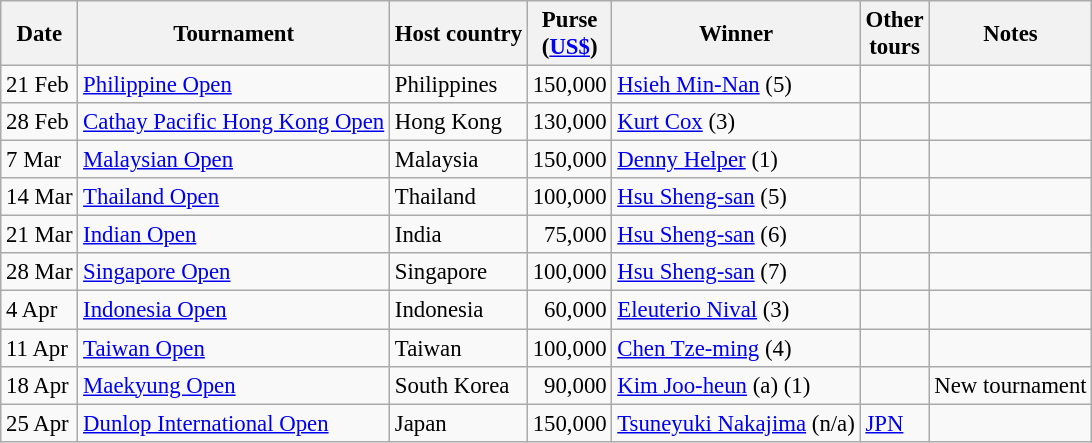<table class="wikitable" style="font-size:95%">
<tr>
<th>Date</th>
<th>Tournament</th>
<th>Host country</th>
<th>Purse<br>(<a href='#'>US$</a>)</th>
<th>Winner</th>
<th>Other<br>tours</th>
<th>Notes</th>
</tr>
<tr>
<td>21 Feb</td>
<td><a href='#'>Philippine Open</a></td>
<td>Philippines</td>
<td align=right>150,000</td>
<td> <a href='#'>Hsieh Min-Nan</a> (5)</td>
<td></td>
<td></td>
</tr>
<tr>
<td>28 Feb</td>
<td><a href='#'>Cathay Pacific Hong Kong Open</a></td>
<td>Hong Kong</td>
<td align=right>130,000</td>
<td> <a href='#'>Kurt Cox</a> (3)</td>
<td></td>
<td></td>
</tr>
<tr>
<td>7 Mar</td>
<td><a href='#'>Malaysian Open</a></td>
<td>Malaysia</td>
<td align=right>150,000</td>
<td> <a href='#'>Denny Helper</a> (1)</td>
<td></td>
<td></td>
</tr>
<tr>
<td>14 Mar</td>
<td><a href='#'>Thailand Open</a></td>
<td>Thailand</td>
<td align=right>100,000</td>
<td> <a href='#'>Hsu Sheng-san</a> (5)</td>
<td></td>
<td></td>
</tr>
<tr>
<td>21 Mar</td>
<td><a href='#'>Indian Open</a></td>
<td>India</td>
<td align=right>75,000</td>
<td> <a href='#'>Hsu Sheng-san</a> (6)</td>
<td></td>
<td></td>
</tr>
<tr>
<td>28 Mar</td>
<td><a href='#'>Singapore Open</a></td>
<td>Singapore</td>
<td align=right>100,000</td>
<td> <a href='#'>Hsu Sheng-san</a> (7)</td>
<td></td>
<td></td>
</tr>
<tr>
<td>4 Apr</td>
<td><a href='#'>Indonesia Open</a></td>
<td>Indonesia</td>
<td align=right>60,000</td>
<td> <a href='#'>Eleuterio Nival</a> (3)</td>
<td></td>
<td></td>
</tr>
<tr>
<td>11 Apr</td>
<td><a href='#'>Taiwan Open</a></td>
<td>Taiwan</td>
<td align=right>100,000</td>
<td> <a href='#'>Chen Tze-ming</a> (4)</td>
<td></td>
<td></td>
</tr>
<tr>
<td>18 Apr</td>
<td><a href='#'>Maekyung Open</a></td>
<td>South Korea</td>
<td align=right>90,000</td>
<td> <a href='#'>Kim Joo-heun</a> (a) (1)</td>
<td></td>
<td>New tournament</td>
</tr>
<tr>
<td>25 Apr</td>
<td><a href='#'>Dunlop International Open</a></td>
<td>Japan</td>
<td align=right>150,000</td>
<td> <a href='#'>Tsuneyuki Nakajima</a> (n/a)</td>
<td><a href='#'>JPN</a></td>
<td></td>
</tr>
</table>
